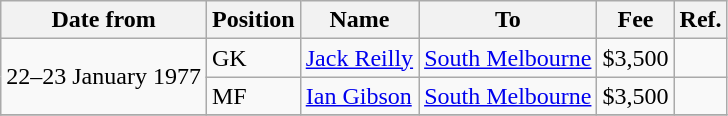<table class="wikitable">
<tr>
<th>Date from</th>
<th>Position</th>
<th>Name</th>
<th>To</th>
<th>Fee</th>
<th>Ref.</th>
</tr>
<tr>
<td rowspan="2">22–23 January 1977</td>
<td>GK</td>
<td><a href='#'>Jack Reilly</a></td>
<td><a href='#'>South Melbourne</a></td>
<td>$3,500</td>
<td></td>
</tr>
<tr>
<td>MF</td>
<td> <a href='#'>Ian Gibson</a></td>
<td><a href='#'>South Melbourne</a></td>
<td>$3,500</td>
<td></td>
</tr>
<tr>
</tr>
</table>
